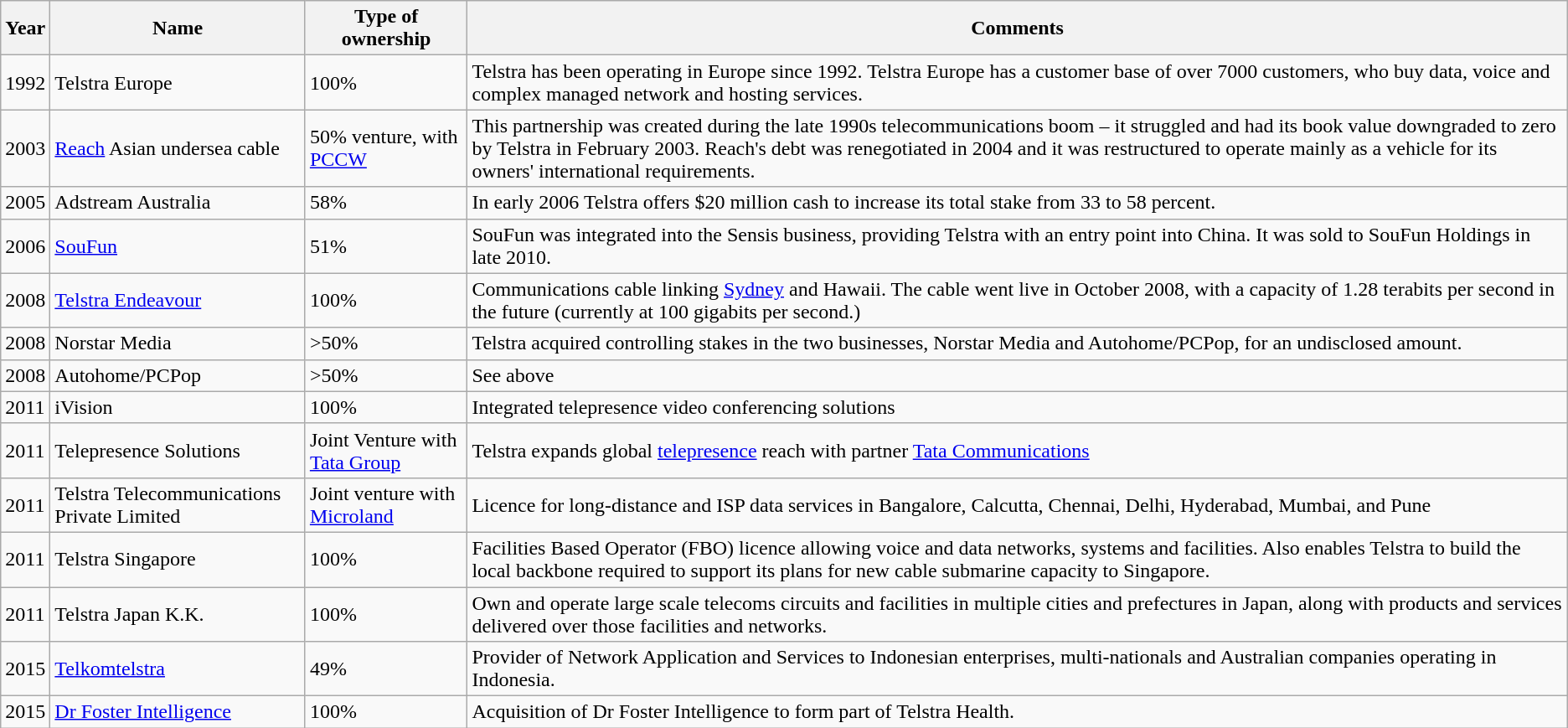<table class="wikitable sortable">
<tr>
<th>Year</th>
<th>Name</th>
<th>Type of ownership</th>
<th>Comments</th>
</tr>
<tr>
<td>1992</td>
<td> Telstra Europe</td>
<td>100%</td>
<td>Telstra has been operating in Europe since 1992. Telstra Europe has a customer base of over 7000 customers, who buy data, voice and complex managed network and hosting services.</td>
</tr>
<tr>
<td>2003</td>
<td> <a href='#'>Reach</a> Asian undersea cable</td>
<td>50% venture, with <a href='#'>PCCW</a></td>
<td>This partnership was created during the late 1990s telecommunications boom – it struggled and had its book value downgraded to zero by Telstra in February 2003. Reach's debt was renegotiated in 2004 and it was restructured to operate mainly as a vehicle for its owners' international requirements.</td>
</tr>
<tr>
<td>2005</td>
<td> Adstream Australia</td>
<td>58%</td>
<td>In early 2006 Telstra offers $20 million cash to increase its total stake from 33 to 58 percent.</td>
</tr>
<tr>
<td>2006</td>
<td> <a href='#'>SouFun</a></td>
<td>51%</td>
<td>SouFun was integrated into the Sensis business, providing Telstra with an entry point into China. It was sold to SouFun Holdings in late 2010.</td>
</tr>
<tr>
<td>2008</td>
<td> <a href='#'>Telstra Endeavour</a></td>
<td>100%</td>
<td>Communications cable linking <a href='#'>Sydney</a> and Hawaii. The cable went live in October 2008, with a capacity of 1.28 terabits per second in the future (currently at 100 gigabits per second.)</td>
</tr>
<tr>
<td>2008</td>
<td> Norstar Media</td>
<td>>50%</td>
<td>Telstra acquired controlling stakes in the two businesses, Norstar Media and Autohome/PCPop, for an undisclosed amount.</td>
</tr>
<tr>
<td>2008</td>
<td> Autohome/PCPop</td>
<td>>50%</td>
<td>See above</td>
</tr>
<tr>
<td>2011</td>
<td> iVision</td>
<td>100%</td>
<td>Integrated telepresence video conferencing solutions</td>
</tr>
<tr>
<td>2011</td>
<td> Telepresence Solutions</td>
<td>Joint Venture with <a href='#'>Tata Group</a></td>
<td>Telstra expands global <a href='#'>telepresence</a> reach with partner <a href='#'>Tata Communications</a></td>
</tr>
<tr>
<td>2011</td>
<td> Telstra Telecommunications Private Limited</td>
<td>Joint venture with <a href='#'>Microland</a></td>
<td>Licence for long-distance and ISP data services in Bangalore, Calcutta, Chennai, Delhi, Hyderabad, Mumbai, and Pune</td>
</tr>
<tr>
<td>2011</td>
<td> Telstra Singapore</td>
<td>100%</td>
<td>Facilities Based Operator (FBO) licence allowing voice and data networks, systems and facilities. Also enables Telstra to build the local backbone required to support its plans for new cable submarine capacity to Singapore.</td>
</tr>
<tr>
<td>2011</td>
<td> Telstra Japan K.K.</td>
<td>100%</td>
<td>Own and operate large scale telecoms circuits and facilities in multiple cities and prefectures in Japan, along with products and services delivered over those facilities and networks.</td>
</tr>
<tr>
<td>2015</td>
<td> <a href='#'>Telkomtelstra</a></td>
<td>49%</td>
<td>Provider of Network Application and Services to Indonesian enterprises, multi-nationals and Australian companies operating in Indonesia.</td>
</tr>
<tr>
<td>2015</td>
<td> <a href='#'>Dr Foster Intelligence</a></td>
<td>100%</td>
<td>Acquisition of Dr Foster Intelligence to form part of Telstra Health.</td>
</tr>
</table>
